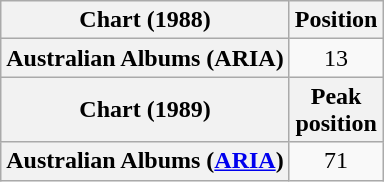<table class="wikitable sortable plainrowheaders" style="text-align:center">
<tr>
<th scope="col">Chart (1988)</th>
<th scope="col">Position</th>
</tr>
<tr>
<th scope="row">Australian Albums (ARIA)</th>
<td>13</td>
</tr>
<tr>
<th>Chart (1989)</th>
<th>Peak<br>position</th>
</tr>
<tr>
<th scope="row">Australian Albums (<a href='#'>ARIA</a>)</th>
<td>71</td>
</tr>
</table>
